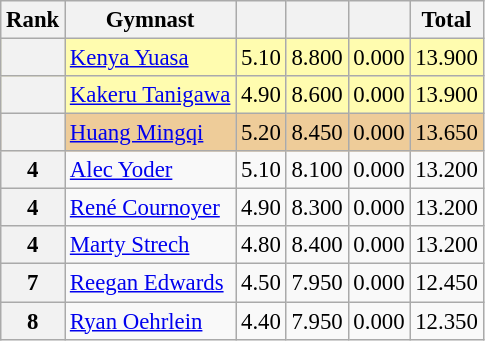<table class="wikitable sortable" style="text-align:center; font-size:95%">
<tr>
<th scope=col>Rank</th>
<th scope=col>Gymnast</th>
<th scope=col></th>
<th scope=col></th>
<th scope=col></th>
<th scope=col>Total</th>
</tr>
<tr bgcolor=fffcaf>
<th scope=row style="text-align:center"></th>
<td align=left><a href='#'>Kenya Yuasa</a><br></td>
<td>5.10</td>
<td>8.800</td>
<td>0.000</td>
<td>13.900</td>
</tr>
<tr bgcolor=fffcaf>
<th scope=row style="text-align:center"></th>
<td align=left><a href='#'>Kakeru Tanigawa</a><br></td>
<td>4.90</td>
<td>8.600</td>
<td>0.000</td>
<td>13.900</td>
</tr>
<tr bgcolor=eecc99>
<th scope=row style="text-align:center"></th>
<td align=left><a href='#'>Huang Mingqi</a><br></td>
<td>5.20</td>
<td>8.450</td>
<td>0.000</td>
<td>13.650</td>
</tr>
<tr>
<th scope=row style="text-align:center">4</th>
<td align=left><a href='#'>Alec Yoder</a><br></td>
<td>5.10</td>
<td>8.100</td>
<td>0.000</td>
<td>13.200</td>
</tr>
<tr>
<th scope=row style="text-align:center">4</th>
<td align=left><a href='#'>René Cournoyer</a><br></td>
<td>4.90</td>
<td>8.300</td>
<td>0.000</td>
<td>13.200</td>
</tr>
<tr>
<th scope=row style="text-align:center">4</th>
<td align=left><a href='#'>Marty Strech</a><br></td>
<td>4.80</td>
<td>8.400</td>
<td>0.000</td>
<td>13.200</td>
</tr>
<tr>
<th scope=row style="text-align:center">7</th>
<td align=left><a href='#'>Reegan Edwards</a><br></td>
<td>4.50</td>
<td>7.950</td>
<td>0.000</td>
<td>12.450</td>
</tr>
<tr>
<th scope=row style="text-align:center">8</th>
<td align=left><a href='#'>Ryan Oehrlein</a><br></td>
<td>4.40</td>
<td>7.950</td>
<td>0.000</td>
<td>12.350</td>
</tr>
</table>
